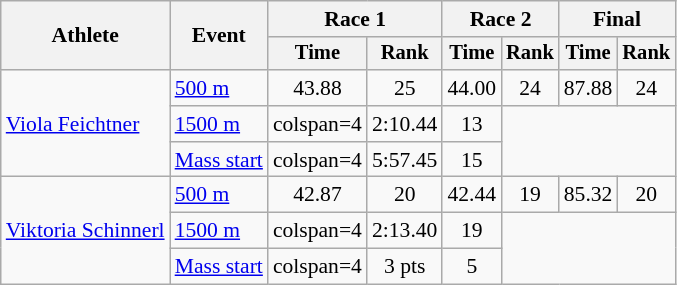<table class="wikitable" style="font-size:90%">
<tr>
<th rowspan=2>Athlete</th>
<th rowspan=2>Event</th>
<th colspan=2>Race 1</th>
<th colspan=2>Race 2</th>
<th colspan=2>Final</th>
</tr>
<tr style="font-size:95%">
<th>Time</th>
<th>Rank</th>
<th>Time</th>
<th>Rank</th>
<th>Time</th>
<th>Rank</th>
</tr>
<tr align=center>
<td align=left rowspan=3><a href='#'>Viola Feichtner</a></td>
<td align=left><a href='#'>500 m</a></td>
<td>43.88</td>
<td>25</td>
<td>44.00</td>
<td>24</td>
<td>87.88</td>
<td>24</td>
</tr>
<tr align=center>
<td align=left><a href='#'>1500 m</a></td>
<td>colspan=4 </td>
<td>2:10.44</td>
<td>13</td>
</tr>
<tr align=center>
<td align=left><a href='#'>Mass start</a></td>
<td>colspan=4 </td>
<td>5:57.45</td>
<td>15</td>
</tr>
<tr align=center>
<td align=left rowspan=3><a href='#'>Viktoria Schinnerl</a></td>
<td align=left><a href='#'>500 m</a></td>
<td>42.87</td>
<td>20</td>
<td>42.44</td>
<td>19</td>
<td>85.32</td>
<td>20</td>
</tr>
<tr align=center>
<td align=left><a href='#'>1500 m</a></td>
<td>colspan=4 </td>
<td>2:13.40</td>
<td>19</td>
</tr>
<tr align=center>
<td align=left><a href='#'>Mass start</a></td>
<td>colspan=4 </td>
<td>3 pts</td>
<td>5</td>
</tr>
</table>
